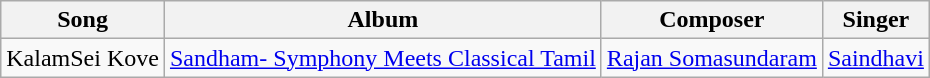<table class="wikitable">
<tr>
<th>Song</th>
<th>Album</th>
<th>Composer</th>
<th>Singer</th>
</tr>
<tr>
<td>KalamSei Kove</td>
<td><a href='#'>Sandham- Symphony Meets Classical Tamil</a></td>
<td><a href='#'>Rajan Somasundaram</a></td>
<td><a href='#'>Saindhavi</a></td>
</tr>
</table>
